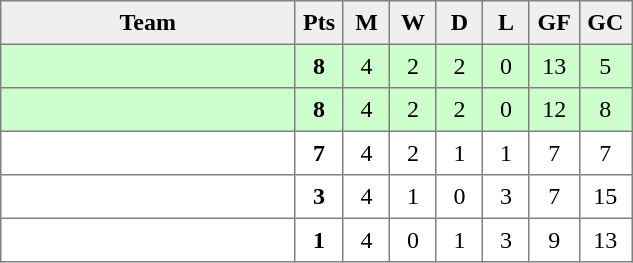<table style=border-collapse:collapse border=1 cellspacing=0 cellpadding=5>
<tr align=center bgcolor=#efefef>
<th width=185>Team</th>
<th width=20>Pts</th>
<th width=20>M</th>
<th width=20>W</th>
<th width=20>D</th>
<th width=20>L</th>
<th width=20>GF</th>
<th width=20>GC</th>
</tr>
<tr align=center bgcolor=#ccffcc>
<td style="text-align:left;"></td>
<td><strong>8</strong></td>
<td>4</td>
<td>2</td>
<td>2</td>
<td>0</td>
<td>13</td>
<td>5</td>
</tr>
<tr align=center bgcolor=#ccffcc>
<td style="text-align:left;"></td>
<td><strong>8</strong></td>
<td>4</td>
<td>2</td>
<td>2</td>
<td>0</td>
<td>12</td>
<td>8</td>
</tr>
<tr align=center>
<td style="text-align:left;"></td>
<td><strong>7</strong></td>
<td>4</td>
<td>2</td>
<td>1</td>
<td>1</td>
<td>7</td>
<td>7</td>
</tr>
<tr align=center>
<td style="text-align:left;"></td>
<td><strong>3</strong></td>
<td>4</td>
<td>1</td>
<td>0</td>
<td>3</td>
<td>7</td>
<td>15</td>
</tr>
<tr align=center>
<td style="text-align:left;"></td>
<td><strong>1</strong></td>
<td>4</td>
<td>0</td>
<td>1</td>
<td>3</td>
<td>9</td>
<td>13</td>
</tr>
</table>
